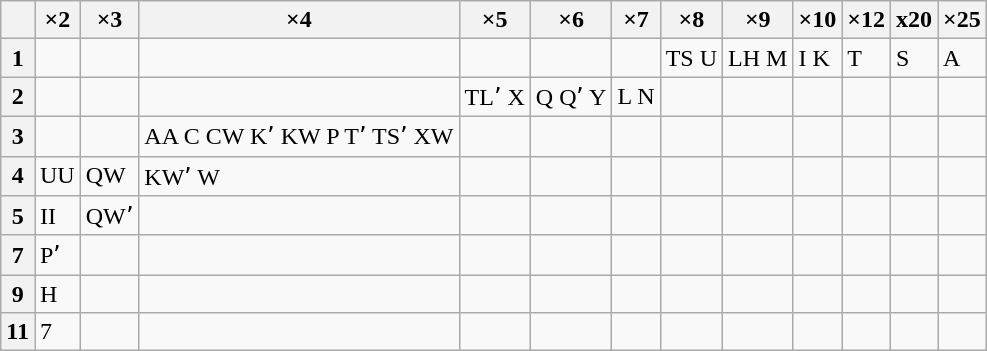<table class="wikitable floatright">
<tr>
<th></th>
<th>×2</th>
<th>×3</th>
<th>×4</th>
<th>×5</th>
<th>×6</th>
<th>×7</th>
<th>×8</th>
<th>×9</th>
<th>×10</th>
<th>×12</th>
<th>x20</th>
<th>×25</th>
</tr>
<tr>
<th>1</th>
<td></td>
<td></td>
<td></td>
<td></td>
<td></td>
<td></td>
<td>TS U</td>
<td>LH M</td>
<td>I K</td>
<td>T</td>
<td>S</td>
<td>A</td>
</tr>
<tr>
<th>2</th>
<td></td>
<td></td>
<td></td>
<td>TLʼ X</td>
<td>Q Qʼ Y</td>
<td>L N</td>
<td></td>
<td></td>
<td></td>
<td></td>
<td></td>
<td></td>
</tr>
<tr>
<th>3</th>
<td></td>
<td></td>
<td>AA C CW Kʼ KW P Tʼ TSʼ XW</td>
<td></td>
<td></td>
<td></td>
<td></td>
<td></td>
<td></td>
<td></td>
<td></td>
<td></td>
</tr>
<tr>
<th>4</th>
<td>UU</td>
<td>QW</td>
<td>KWʼ W</td>
<td></td>
<td></td>
<td></td>
<td></td>
<td></td>
<td></td>
<td></td>
<td></td>
<td></td>
</tr>
<tr>
<th>5</th>
<td>II</td>
<td>QWʼ</td>
<td></td>
<td></td>
<td></td>
<td></td>
<td></td>
<td></td>
<td></td>
<td></td>
<td></td>
<td></td>
</tr>
<tr>
<th>7</th>
<td>Pʼ</td>
<td></td>
<td></td>
<td></td>
<td></td>
<td></td>
<td></td>
<td></td>
<td></td>
<td></td>
<td></td>
<td></td>
</tr>
<tr>
<th>9</th>
<td>H</td>
<td></td>
<td></td>
<td></td>
<td></td>
<td></td>
<td></td>
<td></td>
<td></td>
<td></td>
<td></td>
<td></td>
</tr>
<tr>
<th>11</th>
<td>7</td>
<td></td>
<td></td>
<td></td>
<td></td>
<td></td>
<td></td>
<td></td>
<td></td>
<td></td>
<td></td>
<td></td>
</tr>
</table>
